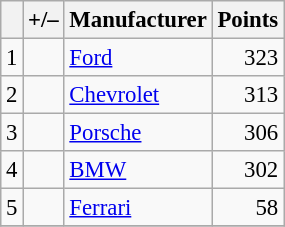<table class="wikitable" style="font-size: 95%;">
<tr>
<th scope="col"></th>
<th scope="col">+/–</th>
<th scope="col">Manufacturer</th>
<th scope="col">Points</th>
</tr>
<tr>
<td align=center>1</td>
<td align="left"></td>
<td> <a href='#'>Ford</a></td>
<td align=right>323</td>
</tr>
<tr>
<td align=center>2</td>
<td align="left"></td>
<td> <a href='#'>Chevrolet</a></td>
<td align=right>313</td>
</tr>
<tr>
<td align=center>3</td>
<td align="left"></td>
<td> <a href='#'>Porsche</a></td>
<td align=right>306</td>
</tr>
<tr>
<td align=center>4</td>
<td align="left"></td>
<td> <a href='#'>BMW</a></td>
<td align=right>302</td>
</tr>
<tr>
<td align=center>5</td>
<td align="left"></td>
<td> <a href='#'>Ferrari</a></td>
<td align=right>58</td>
</tr>
<tr>
</tr>
</table>
